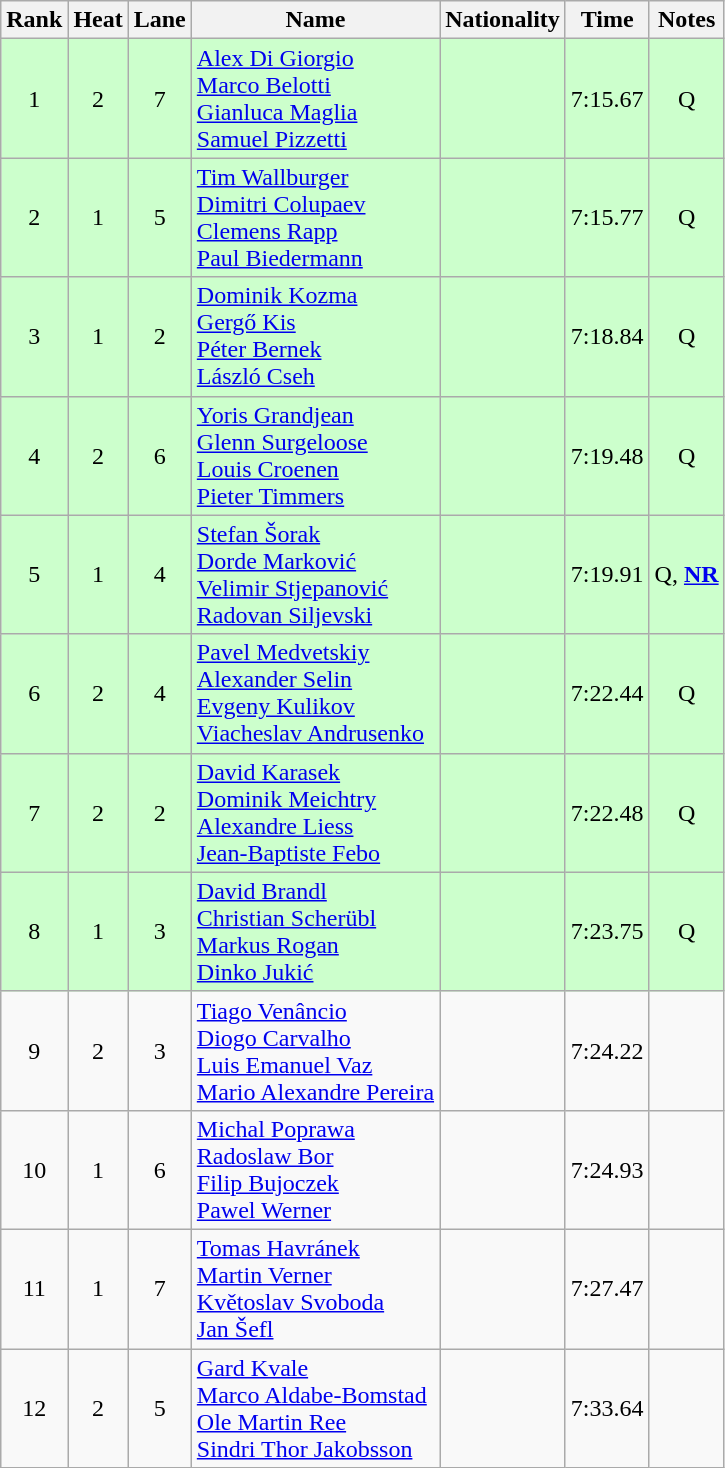<table class="wikitable sortable" style="text-align:center">
<tr>
<th>Rank</th>
<th>Heat</th>
<th>Lane</th>
<th>Name</th>
<th>Nationality</th>
<th>Time</th>
<th>Notes</th>
</tr>
<tr bgcolor=ccffcc>
<td>1</td>
<td>2</td>
<td>7</td>
<td align=left><a href='#'>Alex Di Giorgio</a><br><a href='#'>Marco Belotti</a><br><a href='#'>Gianluca Maglia</a><br><a href='#'>Samuel Pizzetti</a></td>
<td align=left></td>
<td>7:15.67</td>
<td>Q</td>
</tr>
<tr bgcolor=ccffcc>
<td>2</td>
<td>1</td>
<td>5</td>
<td align=left><a href='#'>Tim Wallburger</a><br><a href='#'>Dimitri Colupaev</a><br><a href='#'>Clemens Rapp</a><br><a href='#'>Paul Biedermann</a></td>
<td align=left></td>
<td>7:15.77</td>
<td>Q</td>
</tr>
<tr bgcolor=ccffcc>
<td>3</td>
<td>1</td>
<td>2</td>
<td align=left><a href='#'>Dominik Kozma</a><br><a href='#'>Gergő Kis</a><br><a href='#'>Péter Bernek</a><br><a href='#'>László Cseh</a></td>
<td align=left></td>
<td>7:18.84</td>
<td>Q</td>
</tr>
<tr bgcolor=ccffcc>
<td>4</td>
<td>2</td>
<td>6</td>
<td align=left><a href='#'>Yoris Grandjean</a><br><a href='#'>Glenn Surgeloose</a><br><a href='#'>Louis Croenen</a><br><a href='#'>Pieter Timmers</a></td>
<td align=left></td>
<td>7:19.48</td>
<td>Q</td>
</tr>
<tr bgcolor=ccffcc>
<td>5</td>
<td>1</td>
<td>4</td>
<td align=left><a href='#'>Stefan Šorak</a><br><a href='#'>Dorde Marković</a><br><a href='#'>Velimir Stjepanović</a><br><a href='#'>Radovan Siljevski</a></td>
<td align=left></td>
<td>7:19.91</td>
<td>Q, <strong><a href='#'>NR</a></strong></td>
</tr>
<tr bgcolor=ccffcc>
<td>6</td>
<td>2</td>
<td>4</td>
<td align=left><a href='#'>Pavel Medvetskiy</a><br><a href='#'>Alexander Selin</a><br><a href='#'>Evgeny Kulikov</a><br><a href='#'>Viacheslav Andrusenko</a></td>
<td align=left></td>
<td>7:22.44</td>
<td>Q</td>
</tr>
<tr bgcolor=ccffcc>
<td>7</td>
<td>2</td>
<td>2</td>
<td align=left><a href='#'>David Karasek</a><br><a href='#'>Dominik Meichtry</a><br><a href='#'>Alexandre Liess</a><br><a href='#'>Jean-Baptiste Febo</a></td>
<td align=left></td>
<td>7:22.48</td>
<td>Q</td>
</tr>
<tr bgcolor=ccffcc>
<td>8</td>
<td>1</td>
<td>3</td>
<td align=left><a href='#'>David Brandl</a><br><a href='#'>Christian Scherübl</a><br><a href='#'>Markus Rogan</a><br><a href='#'>Dinko Jukić</a></td>
<td align=left></td>
<td>7:23.75</td>
<td>Q</td>
</tr>
<tr>
<td>9</td>
<td>2</td>
<td>3</td>
<td align=left><a href='#'>Tiago Venâncio</a><br><a href='#'>Diogo Carvalho</a><br><a href='#'>Luis Emanuel Vaz</a><br><a href='#'>Mario Alexandre Pereira</a></td>
<td align=left></td>
<td>7:24.22</td>
<td></td>
</tr>
<tr>
<td>10</td>
<td>1</td>
<td>6</td>
<td align=left><a href='#'>Michal Poprawa</a><br><a href='#'>Radoslaw Bor</a><br><a href='#'>Filip Bujoczek</a><br><a href='#'>Pawel Werner</a></td>
<td align=left></td>
<td>7:24.93</td>
<td></td>
</tr>
<tr>
<td>11</td>
<td>1</td>
<td>7</td>
<td align=left><a href='#'>Tomas Havránek</a><br><a href='#'>Martin Verner</a><br><a href='#'>Květoslav Svoboda</a><br><a href='#'>Jan Šefl</a></td>
<td align=left></td>
<td>7:27.47</td>
<td></td>
</tr>
<tr>
<td>12</td>
<td>2</td>
<td>5</td>
<td align=left><a href='#'>Gard Kvale</a><br><a href='#'>Marco Aldabe-Bomstad</a><br><a href='#'>Ole Martin Ree</a><br><a href='#'>Sindri Thor Jakobsson</a></td>
<td align=left></td>
<td>7:33.64</td>
<td></td>
</tr>
</table>
